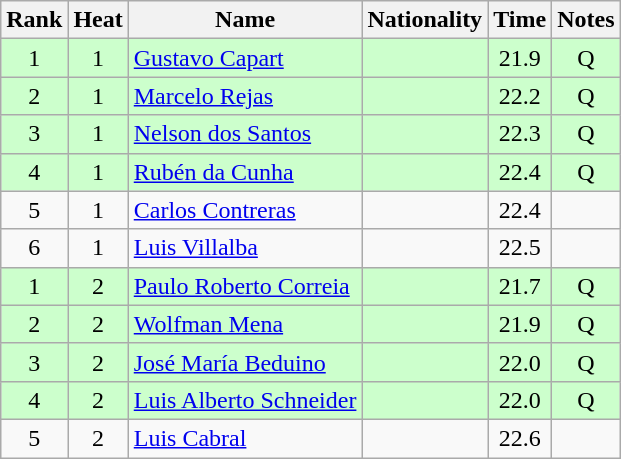<table class="wikitable sortable" style="text-align:center">
<tr>
<th>Rank</th>
<th>Heat</th>
<th>Name</th>
<th>Nationality</th>
<th>Time</th>
<th>Notes</th>
</tr>
<tr bgcolor=ccffcc>
<td>1</td>
<td>1</td>
<td align=left><a href='#'>Gustavo Capart</a></td>
<td align=left></td>
<td>21.9</td>
<td>Q</td>
</tr>
<tr bgcolor=ccffcc>
<td>2</td>
<td>1</td>
<td align=left><a href='#'>Marcelo Rejas</a></td>
<td align=left></td>
<td>22.2</td>
<td>Q</td>
</tr>
<tr bgcolor=ccffcc>
<td>3</td>
<td>1</td>
<td align=left><a href='#'>Nelson dos Santos</a></td>
<td align=left></td>
<td>22.3</td>
<td>Q</td>
</tr>
<tr bgcolor=ccffcc>
<td>4</td>
<td>1</td>
<td align=left><a href='#'>Rubén da Cunha</a></td>
<td align=left></td>
<td>22.4</td>
<td>Q</td>
</tr>
<tr>
<td>5</td>
<td>1</td>
<td align=left><a href='#'>Carlos Contreras</a></td>
<td align=left></td>
<td>22.4</td>
<td></td>
</tr>
<tr>
<td>6</td>
<td>1</td>
<td align=left><a href='#'>Luis Villalba</a></td>
<td align=left></td>
<td>22.5</td>
<td></td>
</tr>
<tr bgcolor=ccffcc>
<td>1</td>
<td>2</td>
<td align=left><a href='#'>Paulo Roberto Correia</a></td>
<td align=left></td>
<td>21.7</td>
<td>Q</td>
</tr>
<tr bgcolor=ccffcc>
<td>2</td>
<td>2</td>
<td align=left><a href='#'>Wolfman Mena</a></td>
<td align=left></td>
<td>21.9</td>
<td>Q</td>
</tr>
<tr bgcolor=ccffcc>
<td>3</td>
<td>2</td>
<td align=left><a href='#'>José María Beduino</a></td>
<td align=left></td>
<td>22.0</td>
<td>Q</td>
</tr>
<tr bgcolor=ccffcc>
<td>4</td>
<td>2</td>
<td align=left><a href='#'>Luis Alberto Schneider</a></td>
<td align=left></td>
<td>22.0</td>
<td>Q</td>
</tr>
<tr>
<td>5</td>
<td>2</td>
<td align=left><a href='#'>Luis Cabral</a></td>
<td align=left></td>
<td>22.6</td>
<td></td>
</tr>
</table>
